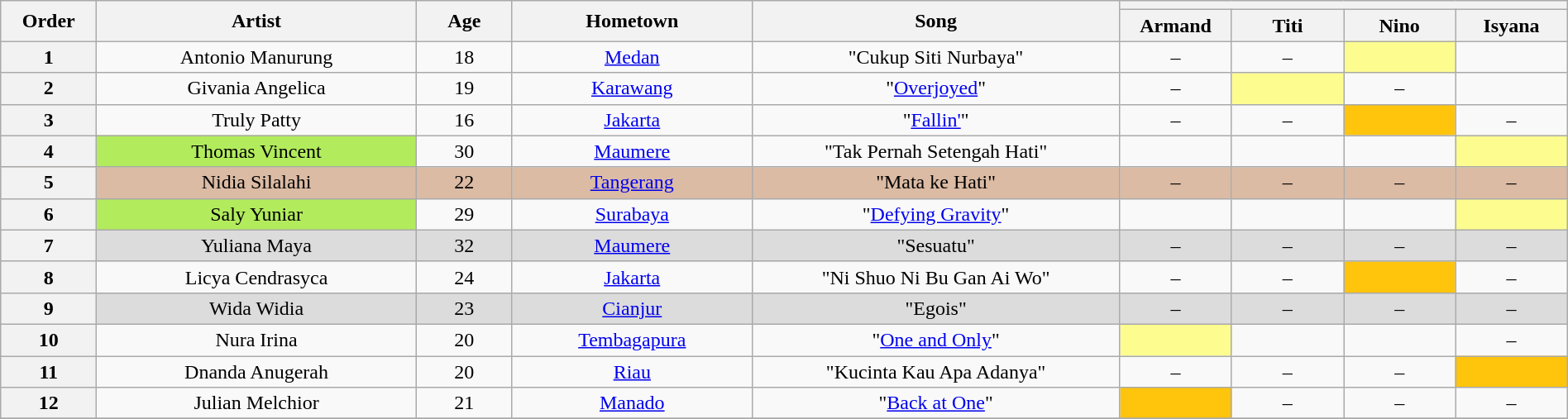<table class="wikitable" style="text-align:center; width:100%;">
<tr>
<th scope="col" rowspan="2" width="06%">Order</th>
<th scope="col" rowspan="2" width="20%">Artist</th>
<th scope="col" rowspan="2" width="06%">Age</th>
<th scope="col" rowspan="2" width="15%">Hometown</th>
<th scope="col" rowspan="2" width="23%">Song</th>
<th scope="col" colspan="4" width="28%"></th>
</tr>
<tr>
<th width="07%">Armand</th>
<th width="07%">Titi</th>
<th width="07%"> Nino</th>
<th width="07%">Isyana</th>
</tr>
<tr>
<th>1</th>
<td>Antonio Manurung</td>
<td>18</td>
<td><a href='#'>Medan</a></td>
<td>"Cukup Siti Nurbaya"</td>
<td>–</td>
<td>–</td>
<td style="background:#fdfc8f;"><strong></strong></td>
<td><strong></strong></td>
</tr>
<tr>
<th>2</th>
<td>Givania Angelica</td>
<td>19</td>
<td><a href='#'>Karawang</a></td>
<td>"<a href='#'>Overjoyed</a>"</td>
<td>–</td>
<td style="background:#fdfc8f;"><strong></strong></td>
<td>–</td>
<td><strong></strong></td>
</tr>
<tr>
<th>3</th>
<td>Truly Patty</td>
<td>16</td>
<td><a href='#'>Jakarta</a></td>
<td>"<a href='#'>Fallin'</a>"</td>
<td>–</td>
<td>–</td>
<td style="background:#ffc40c"><strong></strong></td>
<td>–</td>
</tr>
<tr>
<th>4</th>
<td style="background:#B2EC5D">Thomas Vincent</td>
<td>30</td>
<td><a href='#'>Maumere</a></td>
<td>"Tak Pernah Setengah Hati"</td>
<td><strong></strong></td>
<td><strong></strong></td>
<td><strong></strong></td>
<td style="background:#fdfc8f;"><strong></strong></td>
</tr>
<tr style="background:#dbbba4;">
<th>5</th>
<td>Nidia Silalahi</td>
<td>22</td>
<td><a href='#'>Tangerang</a></td>
<td>"Mata ke Hati"</td>
<td>–</td>
<td>–</td>
<td>–</td>
<td>–</td>
</tr>
<tr>
<th>6</th>
<td style="background:#B2EC5D">Saly Yuniar</td>
<td>29</td>
<td><a href='#'>Surabaya</a></td>
<td>"<a href='#'>Defying Gravity</a>"</td>
<td><strong></strong></td>
<td><strong></strong></td>
<td><strong></strong></td>
<td style="background:#fdfc8f;"><strong></strong></td>
</tr>
<tr style="background:#DCDCDC;">
<th>7</th>
<td>Yuliana Maya</td>
<td>32</td>
<td><a href='#'>Maumere</a></td>
<td>"Sesuatu"</td>
<td>–</td>
<td>–</td>
<td>–</td>
<td>–</td>
</tr>
<tr>
<th>8</th>
<td>Licya Cendrasyca</td>
<td>24</td>
<td><a href='#'>Jakarta</a></td>
<td>"Ni Shuo Ni Bu Gan Ai Wo"</td>
<td>–</td>
<td>–</td>
<td style="background:#ffc40c"><strong></strong></td>
<td>–</td>
</tr>
<tr style="background:#DCDCDC;">
<th>9</th>
<td>Wida Widia</td>
<td>23</td>
<td><a href='#'>Cianjur</a></td>
<td>"Egois"</td>
<td>–</td>
<td>–</td>
<td>–</td>
<td>–</td>
</tr>
<tr>
<th>10</th>
<td>Nura Irina</td>
<td>20</td>
<td><a href='#'>Tembagapura</a></td>
<td>"<a href='#'>One and Only</a>"</td>
<td style="background:#fdfc8f;"><strong></strong></td>
<td><strong></strong></td>
<td><strong></strong></td>
<td>–</td>
</tr>
<tr>
<th>11</th>
<td>Dnanda Anugerah</td>
<td>20</td>
<td><a href='#'>Riau</a></td>
<td>"Kucinta Kau Apa Adanya"</td>
<td>–</td>
<td>–</td>
<td>–</td>
<td style="background:#ffc40c"><strong></strong></td>
</tr>
<tr>
<th>12</th>
<td>Julian Melchior</td>
<td>21</td>
<td><a href='#'>Manado</a></td>
<td>"<a href='#'>Back at One</a>"</td>
<td style="background:#ffc40c"><strong></strong></td>
<td>–</td>
<td>–</td>
<td>–</td>
</tr>
<tr>
</tr>
</table>
